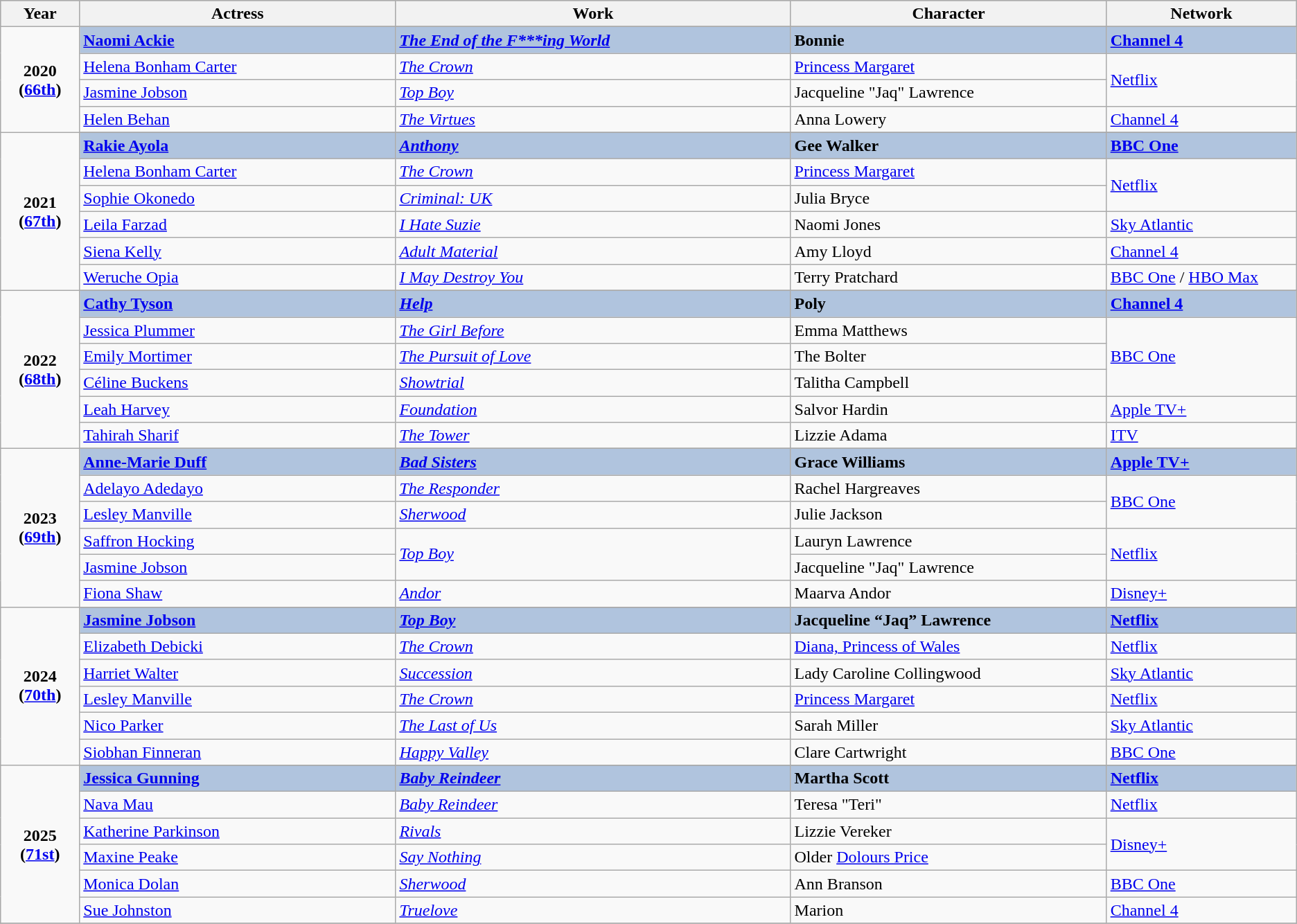<table class="wikitable">
<tr style="background:#bebebe;">
<th style="width:5%;">Year</th>
<th style="width:20%;">Actress</th>
<th style="width:25%;">Work</th>
<th style="width:20%;">Character</th>
<th style="width:12%;">Network</th>
</tr>
<tr>
<td rowspan=5 style="text-align:center"><strong>2020</strong><br><strong>(<a href='#'>66th</a>)</strong><br></td>
</tr>
<tr style="background:#B0C4DE;">
<td><strong><a href='#'>Naomi Ackie</a></strong></td>
<td><strong><em><a href='#'>The End of the F***ing World</a></em></strong></td>
<td><strong>Bonnie</strong></td>
<td><strong><a href='#'>Channel 4</a></strong></td>
</tr>
<tr>
<td><a href='#'>Helena Bonham Carter</a></td>
<td><em><a href='#'>The Crown</a></em></td>
<td><a href='#'>Princess Margaret</a></td>
<td rowspan="2"><a href='#'>Netflix</a></td>
</tr>
<tr>
<td><a href='#'>Jasmine Jobson</a></td>
<td><em><a href='#'>Top Boy</a></em></td>
<td>Jacqueline "Jaq" Lawrence</td>
</tr>
<tr>
<td><a href='#'>Helen Behan</a></td>
<td><em><a href='#'>The Virtues</a></em></td>
<td>Anna Lowery</td>
<td><a href='#'>Channel 4</a></td>
</tr>
<tr>
<td rowspan=7 style="text-align:center"><strong>2021</strong><br><strong>(<a href='#'>67th</a>)</strong><br></td>
</tr>
<tr style="background:#B0C4DE;">
<td><strong><a href='#'>Rakie Ayola</a></strong></td>
<td><strong><em><a href='#'>Anthony</a></em></strong></td>
<td><strong>Gee Walker</strong></td>
<td><strong><a href='#'>BBC One</a></strong></td>
</tr>
<tr>
<td><a href='#'>Helena Bonham Carter</a></td>
<td><em><a href='#'>The Crown</a></em></td>
<td><a href='#'>Princess Margaret</a></td>
<td rowspan="2"><a href='#'>Netflix</a></td>
</tr>
<tr>
<td><a href='#'>Sophie Okonedo</a></td>
<td><em><a href='#'>Criminal: UK</a></em></td>
<td>Julia Bryce</td>
</tr>
<tr>
<td><a href='#'>Leila Farzad</a></td>
<td><em><a href='#'>I Hate Suzie</a></em></td>
<td>Naomi Jones</td>
<td><a href='#'>Sky Atlantic</a></td>
</tr>
<tr>
<td><a href='#'>Siena Kelly</a></td>
<td><em><a href='#'>Adult Material</a></em></td>
<td>Amy Lloyd</td>
<td><a href='#'>Channel 4</a></td>
</tr>
<tr>
<td><a href='#'>Weruche Opia</a></td>
<td><em><a href='#'>I May Destroy You</a></em></td>
<td>Terry Pratchard</td>
<td><a href='#'>BBC One</a> / <a href='#'>HBO Max</a></td>
</tr>
<tr>
<td rowspan=7 style="text-align:center"><strong>2022 <br>(<a href='#'>68th</a>)</strong><br></td>
</tr>
<tr style="background:#B0C4DE;">
<td><strong><a href='#'>Cathy Tyson</a></strong></td>
<td><strong><em><a href='#'>Help</a></em></strong></td>
<td><strong>Poly</strong></td>
<td><strong><a href='#'>Channel 4</a></strong></td>
</tr>
<tr>
<td><a href='#'>Jessica Plummer</a></td>
<td><em><a href='#'>The Girl Before</a></em></td>
<td>Emma Matthews</td>
<td rowspan="3"><a href='#'>BBC One</a></td>
</tr>
<tr>
<td><a href='#'>Emily Mortimer</a></td>
<td><em><a href='#'>The Pursuit of Love</a></em></td>
<td>The Bolter</td>
</tr>
<tr>
<td><a href='#'>Céline Buckens</a></td>
<td><em><a href='#'>Showtrial</a></em></td>
<td>Talitha Campbell</td>
</tr>
<tr>
<td><a href='#'>Leah Harvey</a></td>
<td><em><a href='#'>Foundation</a></em></td>
<td>Salvor Hardin</td>
<td><a href='#'>Apple TV+</a></td>
</tr>
<tr>
<td><a href='#'>Tahirah Sharif</a></td>
<td><em><a href='#'>The Tower</a></em></td>
<td>Lizzie Adama</td>
<td><a href='#'>ITV</a></td>
</tr>
<tr>
<td rowspan=7 style="text-align:center"><strong>2023 <br>(<a href='#'>69th</a>)</strong><br></td>
</tr>
<tr style="background:#B0C4DE;">
<td><strong><a href='#'>Anne-Marie Duff</a></strong></td>
<td><strong><em><a href='#'>Bad Sisters</a></em></strong></td>
<td><strong>Grace Williams</strong></td>
<td><strong><a href='#'>Apple TV+</a></strong></td>
</tr>
<tr>
<td><a href='#'>Adelayo Adedayo</a></td>
<td><em><a href='#'>The Responder</a></em></td>
<td>Rachel Hargreaves</td>
<td rowspan="2"><a href='#'>BBC One</a></td>
</tr>
<tr>
<td><a href='#'>Lesley Manville</a></td>
<td><em><a href='#'>Sherwood</a></em></td>
<td>Julie Jackson</td>
</tr>
<tr>
<td><a href='#'>Saffron Hocking</a></td>
<td rowspan="2"><em><a href='#'>Top Boy</a></em></td>
<td>Lauryn Lawrence</td>
<td rowspan="2"><a href='#'>Netflix</a></td>
</tr>
<tr>
<td><a href='#'>Jasmine Jobson</a></td>
<td>Jacqueline "Jaq" Lawrence</td>
</tr>
<tr>
<td><a href='#'>Fiona Shaw</a></td>
<td><em><a href='#'>Andor</a></em></td>
<td>Maarva Andor</td>
<td><a href='#'>Disney+</a></td>
</tr>
<tr>
<td rowspan=7 style="text-align:center"><strong>2024 <br>(<a href='#'>70th</a>)</strong> <br></td>
</tr>
<tr style="background:#B0C4DE;">
<td><strong><a href='#'>Jasmine Jobson</a></strong></td>
<td><strong><em><a href='#'>Top Boy</a></em></strong></td>
<td><strong>Jacqueline “Jaq” Lawrence</strong></td>
<td><strong><a href='#'>Netflix</a></strong></td>
</tr>
<tr>
<td><a href='#'>Elizabeth Debicki</a></td>
<td><em><a href='#'>The Crown</a></em></td>
<td><a href='#'>Diana, Princess of Wales</a></td>
<td><a href='#'>Netflix</a></td>
</tr>
<tr>
<td><a href='#'>Harriet Walter</a></td>
<td><em><a href='#'>Succession</a></em></td>
<td>Lady Caroline Collingwood</td>
<td><a href='#'>Sky Atlantic</a></td>
</tr>
<tr>
<td><a href='#'>Lesley Manville</a></td>
<td><em><a href='#'>The Crown</a></em></td>
<td><a href='#'>Princess Margaret</a></td>
<td><a href='#'>Netflix</a></td>
</tr>
<tr>
<td><a href='#'>Nico Parker</a></td>
<td><em><a href='#'>The Last of Us</a></em></td>
<td>Sarah Miller</td>
<td><a href='#'>Sky Atlantic</a></td>
</tr>
<tr>
<td><a href='#'>Siobhan Finneran</a></td>
<td><em><a href='#'>Happy Valley</a></em></td>
<td>Clare Cartwright</td>
<td><a href='#'>BBC One</a></td>
</tr>
<tr>
<td rowspan=7 style="text-align:center"><strong>2025 <br>(<a href='#'>71st</a>)</strong> <br></td>
</tr>
<tr style="background:#B0C4DE;">
<td><strong><a href='#'>Jessica Gunning</a></strong></td>
<td><strong><em><a href='#'>Baby Reindeer</a></em></strong></td>
<td><strong>Martha Scott</strong></td>
<td><strong><a href='#'>Netflix</a></strong></td>
</tr>
<tr>
<td><a href='#'>Nava Mau</a></td>
<td><em><a href='#'>Baby Reindeer</a></em></td>
<td>Teresa "Teri"</td>
<td><a href='#'>Netflix</a></td>
</tr>
<tr>
<td><a href='#'>Katherine Parkinson</a></td>
<td><em><a href='#'>Rivals</a></em></td>
<td>Lizzie Vereker</td>
<td rowspan="2"><a href='#'>Disney+</a></td>
</tr>
<tr>
<td><a href='#'>Maxine Peake</a></td>
<td><em><a href='#'>Say Nothing</a></em></td>
<td>Older <a href='#'>Dolours Price</a></td>
</tr>
<tr>
<td><a href='#'>Monica Dolan</a></td>
<td><em><a href='#'>Sherwood</a></em></td>
<td>Ann Branson</td>
<td><a href='#'>BBC One</a></td>
</tr>
<tr>
<td><a href='#'>Sue Johnston</a></td>
<td><em><a href='#'>Truelove</a></em></td>
<td>Marion</td>
<td><a href='#'>Channel 4</a></td>
</tr>
<tr>
</tr>
</table>
